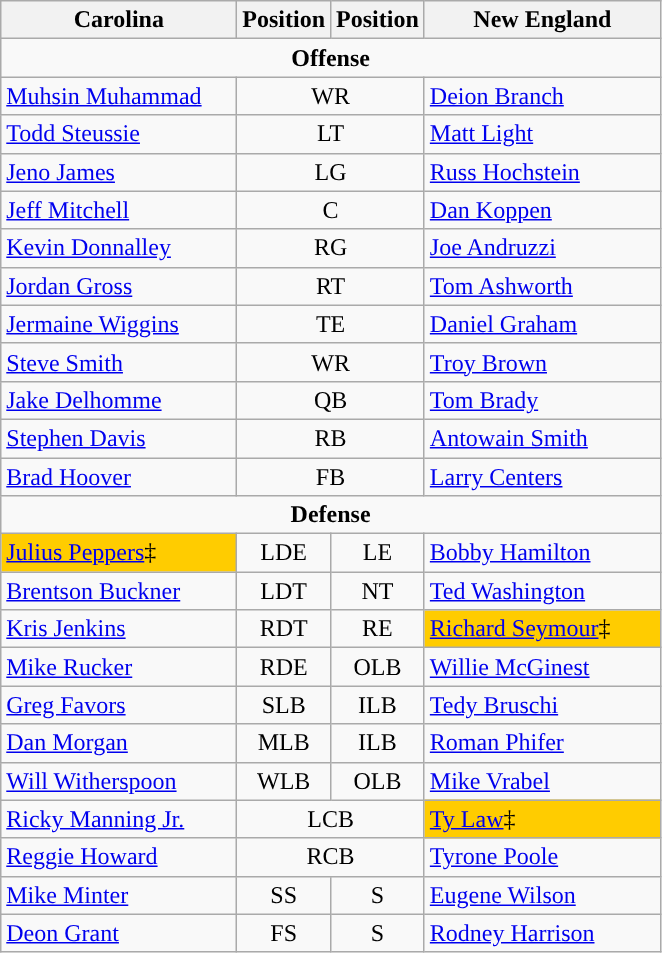<table class="wikitable">
<tr>
<th width="150px">Carolina</th>
<th>Position</th>
<th>Position</th>
<th width="150px">New England</th>
</tr>
<tr>
<td colspan="4" style="text-align:center;"><strong>Offense</strong></td>
</tr>
<tr>
<td><a href='#'>Muhsin Muhammad</a></td>
<td colspan="2" style="text-align:center">WR</td>
<td><a href='#'>Deion Branch</a></td>
</tr>
<tr>
<td><a href='#'>Todd Steussie</a></td>
<td colspan="2" style="text-align:center">LT</td>
<td><a href='#'>Matt Light</a></td>
</tr>
<tr>
<td><a href='#'>Jeno James</a></td>
<td colspan="2" style="text-align:center">LG</td>
<td><a href='#'>Russ Hochstein</a></td>
</tr>
<tr>
<td><a href='#'>Jeff Mitchell</a></td>
<td colspan="2" style="text-align:center">C</td>
<td><a href='#'>Dan Koppen</a></td>
</tr>
<tr>
<td><a href='#'>Kevin Donnalley</a></td>
<td colspan="2" style="text-align:center">RG</td>
<td><a href='#'>Joe Andruzzi</a></td>
</tr>
<tr>
<td><a href='#'>Jordan Gross</a></td>
<td colspan="2" style="text-align:center">RT</td>
<td><a href='#'>Tom Ashworth</a></td>
</tr>
<tr>
<td><a href='#'>Jermaine Wiggins</a></td>
<td colspan="2" style="text-align:center">TE</td>
<td><a href='#'>Daniel Graham</a></td>
</tr>
<tr>
<td><a href='#'>Steve Smith</a></td>
<td colspan="2" style="text-align:center">WR</td>
<td><a href='#'>Troy Brown</a></td>
</tr>
<tr>
<td><a href='#'>Jake Delhomme</a></td>
<td colspan="2" style="text-align:center">QB</td>
<td><a href='#'>Tom Brady</a></td>
</tr>
<tr>
<td><a href='#'>Stephen Davis</a></td>
<td colspan="2" style="text-align:center">RB</td>
<td><a href='#'>Antowain Smith</a></td>
</tr>
<tr>
<td><a href='#'>Brad Hoover</a></td>
<td colspan="2" style="text-align:center">FB</td>
<td><a href='#'>Larry Centers</a></td>
</tr>
<tr>
<td colspan="4" style="text-align:center"><strong>Defense</strong></td>
</tr>
<tr>
<td style="background:#fc0;"><a href='#'>Julius Peppers</a>‡</td>
<td style="text-align:center">LDE</td>
<td style="text-align:center">LE</td>
<td><a href='#'>Bobby Hamilton</a></td>
</tr>
<tr>
<td><a href='#'>Brentson Buckner</a></td>
<td style="text-align:center">LDT</td>
<td style="text-align:center">NT</td>
<td><a href='#'>Ted Washington</a></td>
</tr>
<tr>
<td><a href='#'>Kris Jenkins</a></td>
<td style="text-align:center">RDT</td>
<td style="text-align:center">RE</td>
<td bgcolor="#FFCC00"><a href='#'>Richard Seymour</a>‡</td>
</tr>
<tr>
<td><a href='#'>Mike Rucker</a></td>
<td style="text-align:center">RDE</td>
<td style="text-align:center">OLB</td>
<td><a href='#'>Willie McGinest</a></td>
</tr>
<tr>
<td><a href='#'>Greg Favors</a></td>
<td style="text-align:center">SLB</td>
<td style="text-align:center">ILB</td>
<td><a href='#'>Tedy Bruschi</a></td>
</tr>
<tr>
<td><a href='#'>Dan Morgan</a></td>
<td style="text-align:center">MLB</td>
<td style="text-align:center">ILB</td>
<td><a href='#'>Roman Phifer</a></td>
</tr>
<tr>
<td><a href='#'>Will Witherspoon</a></td>
<td style="text-align:center">WLB</td>
<td style="text-align:center">OLB</td>
<td><a href='#'>Mike Vrabel</a></td>
</tr>
<tr>
<td><a href='#'>Ricky Manning Jr.</a></td>
<td colspan="2" style="text-align:center">LCB</td>
<td bgcolor="#ffcc00"><a href='#'>Ty Law</a>‡</td>
</tr>
<tr>
<td><a href='#'>Reggie Howard</a></td>
<td colspan="2" style="text-align:center">RCB</td>
<td><a href='#'>Tyrone Poole</a></td>
</tr>
<tr>
<td><a href='#'>Mike Minter</a></td>
<td style="text-align:center">SS</td>
<td style="text-align:center">S</td>
<td><a href='#'>Eugene Wilson</a></td>
</tr>
<tr>
<td><a href='#'>Deon Grant</a></td>
<td style="text-align:center">FS</td>
<td style="text-align:center">S</td>
<td><a href='#'>Rodney Harrison</a></td>
</tr>
</table>
